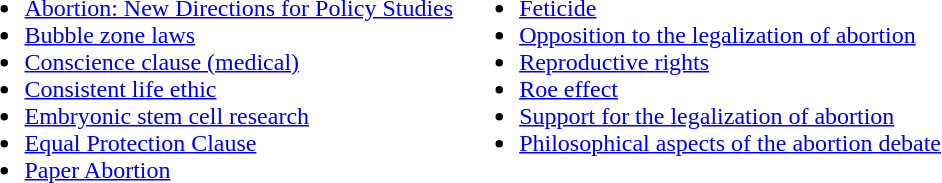<table>
<tr valign="top">
<td><br><ul><li><a href='#'>Abortion: New Directions for Policy Studies</a></li><li><a href='#'>Bubble zone laws</a></li><li><a href='#'>Conscience clause (medical)</a></li><li><a href='#'>Consistent life ethic</a></li><li><a href='#'>Embryonic stem cell research</a></li><li><a href='#'>Equal Protection Clause</a></li><li><a href='#'>Paper Abortion</a></li></ul></td>
<td><br><ul><li><a href='#'>Feticide</a></li><li><a href='#'>Opposition to the legalization of abortion</a></li><li><a href='#'>Reproductive rights</a></li><li><a href='#'>Roe effect</a></li><li><a href='#'>Support for the legalization of abortion</a></li><li><a href='#'>Philosophical aspects of the abortion debate</a></li></ul></td>
</tr>
</table>
